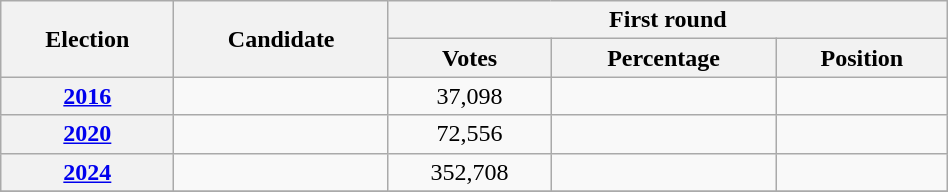<table class=wikitable width=50%>
<tr>
<th rowspan=2>Election</th>
<th rowspan=2>Candidate</th>
<th colspan=3>First round</th>
</tr>
<tr>
<th>Votes</th>
<th>Percentage</th>
<th>Position</th>
</tr>
<tr align=center>
<th><a href='#'>2016</a></th>
<td></td>
<td>37,098</td>
<td></td>
<td></td>
</tr>
<tr align=center>
<th><a href='#'>2020</a></th>
<td></td>
<td>72,556</td>
<td></td>
<td></td>
</tr>
<tr align=center>
<th><a href='#'>2024</a></th>
<td></td>
<td>352,708</td>
<td></td>
<td></td>
</tr>
<tr>
</tr>
</table>
